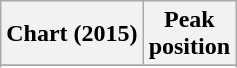<table class="wikitable sortable plainrowheaders" style="text-align:center">
<tr>
<th scope="col">Chart (2015)</th>
<th scope="col">Peak<br> position</th>
</tr>
<tr>
</tr>
<tr>
</tr>
<tr>
</tr>
<tr>
</tr>
<tr>
</tr>
<tr>
</tr>
<tr>
</tr>
</table>
